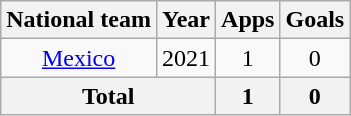<table class="wikitable" style="text-align: center;">
<tr>
<th>National team</th>
<th>Year</th>
<th>Apps</th>
<th>Goals</th>
</tr>
<tr>
<td rowspan="1" valign="center"><a href='#'>Mexico</a></td>
<td>2021</td>
<td>1</td>
<td>0</td>
</tr>
<tr>
<th colspan="2">Total</th>
<th>1</th>
<th>0</th>
</tr>
</table>
